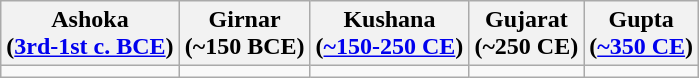<table class="wikitable">
<tr>
<th>Ashoka<br>(<a href='#'>3rd-1st c. BCE</a>)</th>
<th>Girnar<br>(~150 BCE)</th>
<th>Kushana<br>(<a href='#'>~150-250 CE</a>)</th>
<th>Gujarat<br>(~250 CE)</th>
<th>Gupta<br>(<a href='#'>~350 CE</a>)</th>
</tr>
<tr>
<td></td>
<td></td>
<td></td>
<td></td>
<td></td>
</tr>
</table>
